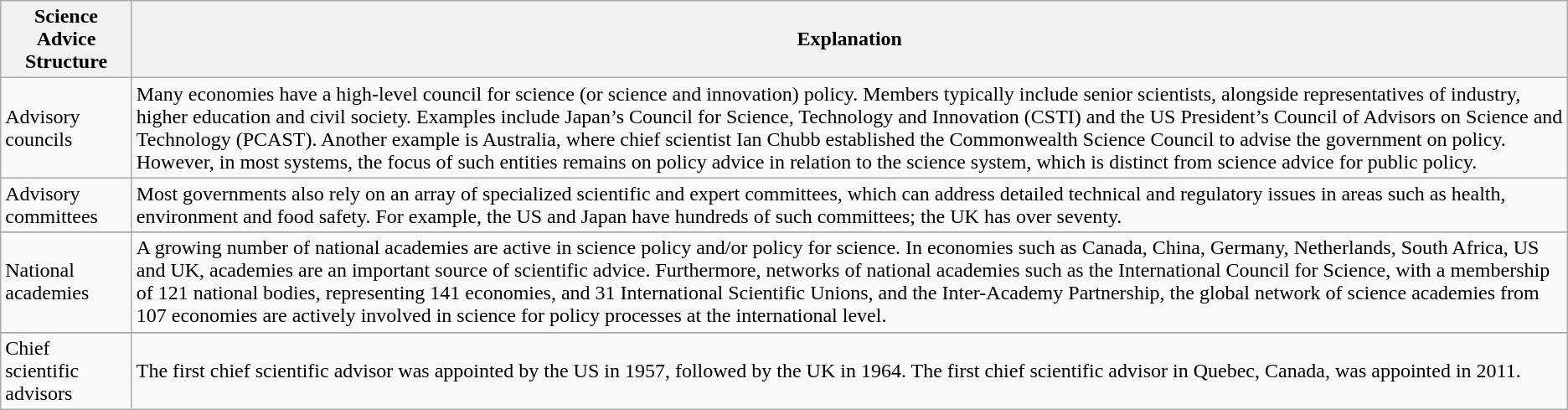<table class="wikitable sortable">
<tr>
<th>Science Advice Structure</th>
<th>Explanation</th>
</tr>
<tr>
<td>Advisory councils</td>
<td>Many economies have a high-level council for science (or science and innovation) policy. Members typically include senior scientists, alongside representatives of industry, higher education and civil society. Examples include Japan’s Council for Science, Technology and Innovation (CSTI) and the US President’s Council of Advisors on Science and Technology (PCAST). Another example is Australia, where chief scientist Ian Chubb established the Commonwealth Science Council to advise the government on policy. However, in most systems, the focus of such entities remains on policy advice in relation to the science system, which is distinct from science advice for public policy.</td>
</tr>
<tr>
<td>Advisory committees</td>
<td>Most governments also rely on an array of specialized scientific and expert committees, which can address detailed technical and regulatory issues in areas such as health, environment and food safety. For example, the US and Japan have hundreds of such committees; the UK has over seventy.</td>
</tr>
<tr>
</tr>
<tr>
<td>National academies</td>
<td>A growing number of national academies are active in science policy and/or policy for science. In economies such as Canada, China, Germany, Netherlands, South Africa, US and UK, academies are an important source of scientific advice. Furthermore, networks of national academies such as the International Council for Science, with a membership of 121 national bodies, representing 141 economies, and 31 International Scientific Unions, and the Inter-Academy Partnership, the global network of science academies from 107 economies are actively involved in science for policy processes at the international level.</td>
</tr>
<tr>
</tr>
<tr>
<td>Chief scientific advisors</td>
<td>The first chief scientific advisor was appointed by the US in 1957, followed by the UK in 1964.  The first chief scientific advisor in Quebec, Canada, was appointed in 2011.</td>
</tr>
</table>
